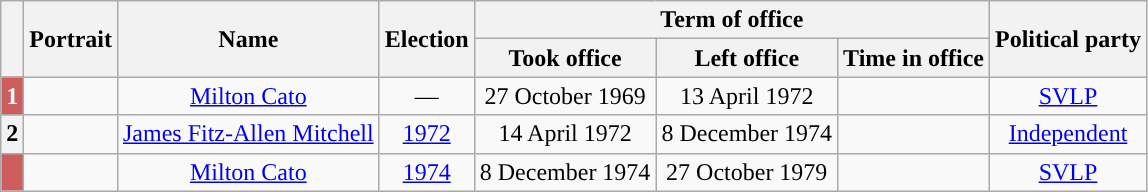<table class=wikitable style=text-align:center>
<tr>
<th rowspan="2"></th>
<th rowspan="2">Portrait</th>
<th rowspan="2">Name<br></th>
<th rowspan="2">Election</th>
<th colspan="3">Term of office</th>
<th rowspan="2">Political party</th>
</tr>
<tr>
<th>Took office</th>
<th>Left office</th>
<th>Time in office</th>
</tr>
<tr>
<th style="background:#CD5C5C; color:white;">1</th>
<td></td>
<td><a href='#'>Milton Cato</a><br></td>
<td>—</td>
<td>27 October 1969</td>
<td>13 April 1972</td>
<td></td>
<td><a href='#'>SVLP</a></td>
</tr>
<tr>
<th style="background:">2</th>
<td></td>
<td><a href='#'>James Fitz-Allen Mitchell</a><br></td>
<td><a href='#'>1972</a></td>
<td>14 April 1972</td>
<td>8 December 1974</td>
<td></td>
<td><a href='#'>Independent</a></td>
</tr>
<tr>
<th style="background:#CD5C5C; color:white;"></th>
<td></td>
<td><a href='#'>Milton Cato</a><br></td>
<td><a href='#'>1974</a></td>
<td>8 December 1974</td>
<td>27 October 1979</td>
<td></td>
<td><a href='#'>SVLP</a></td>
</tr>
</table>
